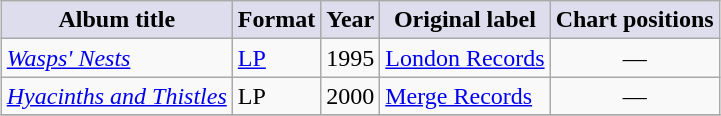<table class="wikitable" style="text-align:left; margin: 5px;">
<tr>
<th style="background:#ddddee;">Album title</th>
<th style="background:#ddddee;">Format</th>
<th style="background:#ddddee;">Year</th>
<th style="background:#ddddee;">Original label</th>
<th style="background:#ddddee;">Chart positions</th>
</tr>
<tr>
<td><em><a href='#'>Wasps' Nests</a></em></td>
<td><a href='#'>LP</a></td>
<td>1995</td>
<td><a href='#'>London Records</a></td>
<td align="center">—</td>
</tr>
<tr>
<td><em><a href='#'>Hyacinths and Thistles</a></em></td>
<td>LP</td>
<td>2000</td>
<td><a href='#'>Merge Records</a></td>
<td align="center">—</td>
</tr>
<tr>
</tr>
</table>
